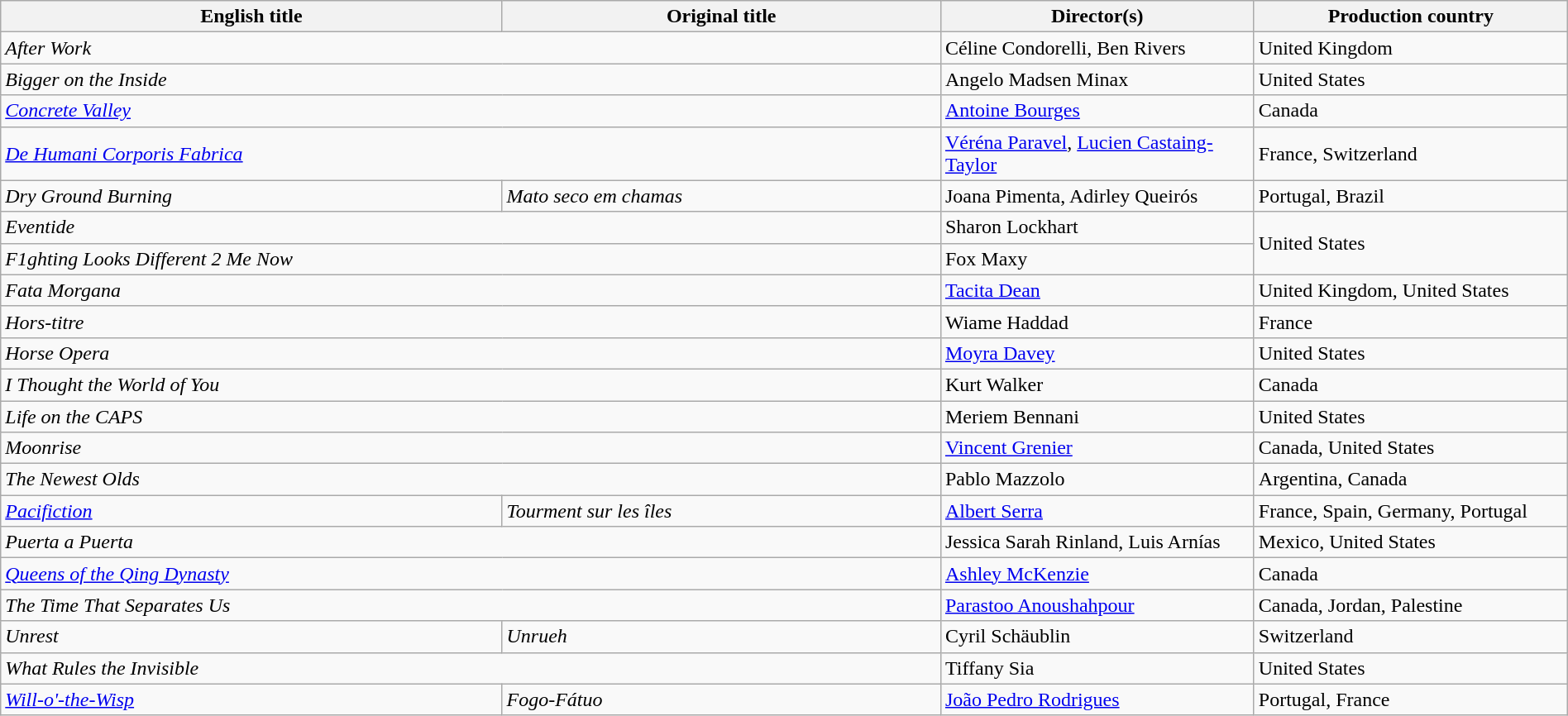<table class="sortable wikitable" width="100%" cellpadding="5">
<tr>
<th scope="col" width="32%">English title</th>
<th scope="col" width="28%">Original title</th>
<th scope="col" width="20%">Director(s)</th>
<th scope="col" width="20%">Production country</th>
</tr>
<tr>
<td colspan=2><em>After Work</em></td>
<td>Céline Condorelli, Ben Rivers</td>
<td>United Kingdom</td>
</tr>
<tr>
<td colspan=2><em>Bigger on the Inside</em></td>
<td>Angelo Madsen Minax</td>
<td>United States</td>
</tr>
<tr>
<td colspan=2><em><a href='#'>Concrete Valley</a></em></td>
<td><a href='#'>Antoine Bourges</a></td>
<td>Canada</td>
</tr>
<tr>
<td colspan=2><em><a href='#'>De Humani Corporis Fabrica</a></em></td>
<td><a href='#'>Véréna Paravel</a>, <a href='#'>Lucien Castaing-Taylor</a></td>
<td>France, Switzerland</td>
</tr>
<tr>
<td><em>Dry Ground Burning</em></td>
<td><em>Mato seco em chamas</em></td>
<td>Joana Pimenta, Adirley Queirós</td>
<td>Portugal, Brazil</td>
</tr>
<tr>
<td colspan=2><em>Eventide</em></td>
<td>Sharon Lockhart</td>
<td rowspan="2">United States</td>
</tr>
<tr>
<td colspan=2><em>F1ghting Looks Different 2 Me Now</em></td>
<td>Fox Maxy</td>
</tr>
<tr>
<td colspan=2><em>Fata Morgana</em></td>
<td><a href='#'>Tacita Dean</a></td>
<td>United Kingdom, United States</td>
</tr>
<tr>
<td colspan=2><em>Hors-titre</em></td>
<td>Wiame Haddad</td>
<td>France</td>
</tr>
<tr>
<td colspan=2><em>Horse Opera</em></td>
<td><a href='#'>Moyra Davey</a></td>
<td>United States</td>
</tr>
<tr>
<td colspan=2><em>I Thought the World of You</em></td>
<td>Kurt Walker</td>
<td>Canada</td>
</tr>
<tr>
<td colspan=2><em>Life on the CAPS</em></td>
<td>Meriem Bennani</td>
<td>United States</td>
</tr>
<tr>
<td colspan=2><em>Moonrise</em></td>
<td><a href='#'>Vincent Grenier</a></td>
<td>Canada, United States</td>
</tr>
<tr>
<td colspan=2><em>The Newest Olds</em></td>
<td>Pablo Mazzolo</td>
<td>Argentina, Canada</td>
</tr>
<tr>
<td><em><a href='#'>Pacifiction</a></em></td>
<td><em>Tourment sur les îles</em></td>
<td><a href='#'>Albert Serra</a></td>
<td>France, Spain, Germany, Portugal</td>
</tr>
<tr>
<td colspan=2><em>Puerta a Puerta</em></td>
<td>Jessica Sarah Rinland, Luis Arnías</td>
<td>Mexico, United States</td>
</tr>
<tr>
<td colspan=2><em><a href='#'>Queens of the Qing Dynasty</a></em></td>
<td><a href='#'>Ashley McKenzie</a></td>
<td>Canada</td>
</tr>
<tr>
<td colspan=2><em>The Time That Separates Us</em></td>
<td><a href='#'>Parastoo Anoushahpour</a></td>
<td>Canada, Jordan, Palestine</td>
</tr>
<tr>
<td><em>Unrest</em></td>
<td><em>Unrueh</em></td>
<td>Cyril Schäublin</td>
<td>Switzerland</td>
</tr>
<tr>
<td colspan=2><em>What Rules the Invisible</em></td>
<td>Tiffany Sia</td>
<td>United States</td>
</tr>
<tr>
<td><em><a href='#'>Will-o'-the-Wisp</a></em></td>
<td><em>Fogo-Fátuo</em></td>
<td><a href='#'>João Pedro Rodrigues</a></td>
<td>Portugal, France</td>
</tr>
</table>
